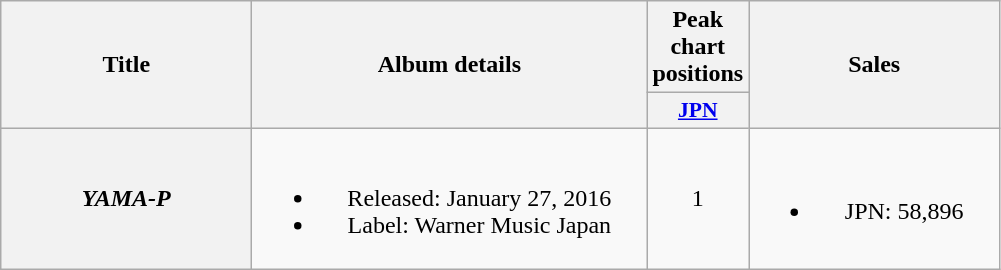<table class="wikitable plainrowheaders" style="text-align:center;">
<tr>
<th rowspan="2" scope="col" style="width:10em;">Title</th>
<th rowspan="2" scope="col" style="width:16em;">Album details</th>
<th scope="col">Peak chart positions</th>
<th rowspan="2" scope="col" style="width:10em;">Sales</th>
</tr>
<tr>
<th scope="col" style="width:2.5em;font-size:90%;"><a href='#'>JPN</a><br></th>
</tr>
<tr>
<th scope="row"><em>YAMA-P</em></th>
<td><br><ul><li>Released: January 27, 2016</li><li>Label: Warner Music Japan</li></ul></td>
<td>1</td>
<td><br><ul><li>JPN: 58,896</li></ul></td>
</tr>
</table>
